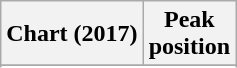<table class="wikitable sortable plainrowheaders" style="text-align:center">
<tr>
<th scope="col">Chart (2017)</th>
<th scope="col">Peak<br>position</th>
</tr>
<tr>
</tr>
<tr>
</tr>
<tr>
</tr>
</table>
